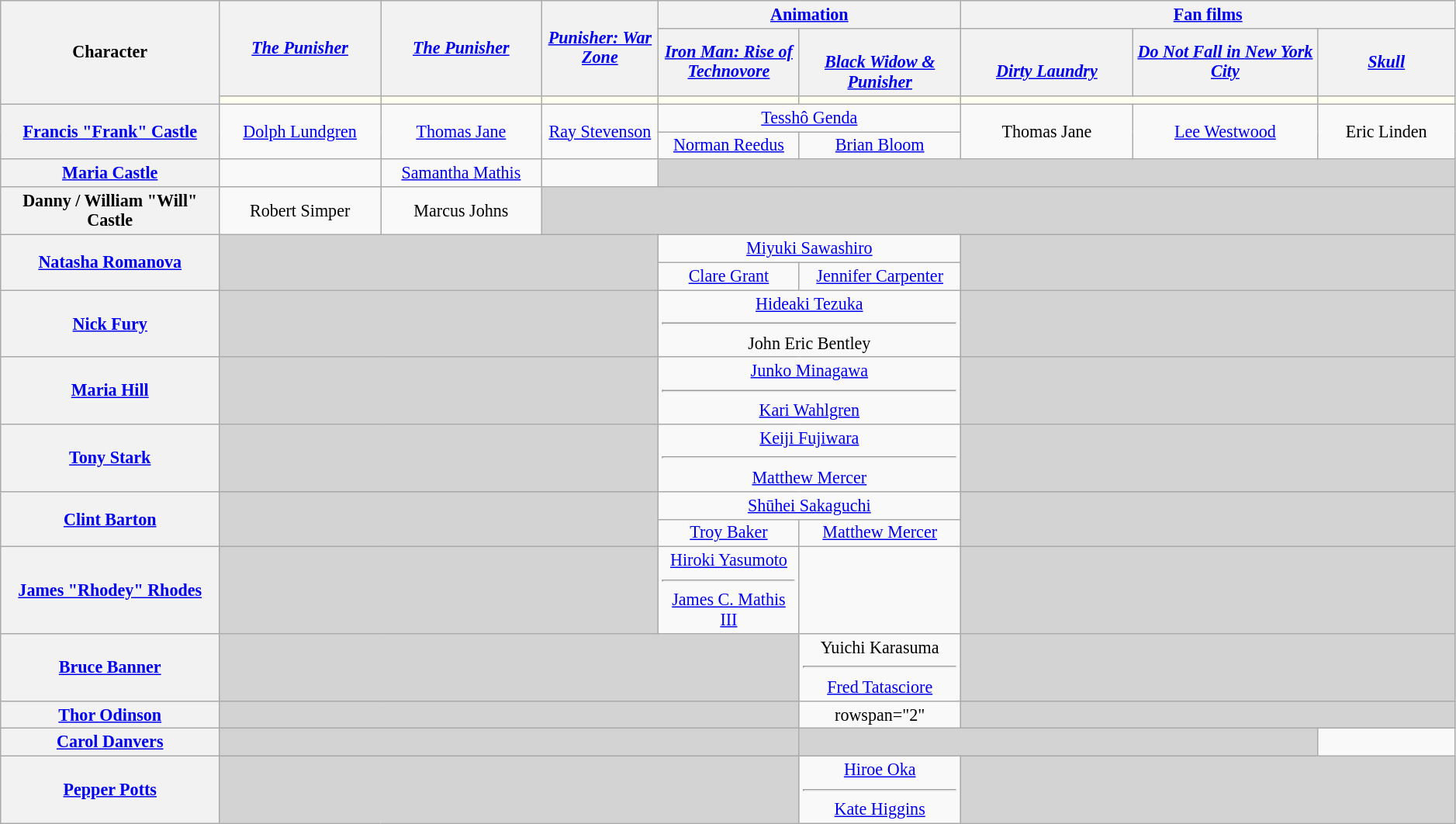<table class="wikitable" style="text-align:center; width:99%; font-size:92%">
<tr>
<th rowspan="3" width="9.5%">Character</th>
<th rowspan="2" align="center" width="7%"><a href='#'><em>The Punisher</em></a></th>
<th rowspan="2" align="center" width="7%"><a href='#'><em>The Punisher</em></a></th>
<th rowspan="2" align="center" width="4.5%"><em><a href='#'>Punisher: War Zone</a></em></th>
<th colspan="2" style="text-align:center;"><a href='#'>Animation</a></th>
<th colspan="3" style="text-align:center;"><a href='#'>Fan films</a></th>
</tr>
<tr>
<th align="center" width="6%"><em><a href='#'>Iron Man: Rise of Technovore</a></em></th>
<th align="center" width="7%"><a href='#'><em><br>Black Widow & Punisher</em></a></th>
<th align="center" width="7.5%"><a href='#'><em><br>Dirty Laundry</em></a></th>
<th align="center" width="8%"><em><a href='#'>Do Not Fall in New York City</a></em></th>
<th align="center" width="6%"><a href='#'><em>Skull</em></a></th>
</tr>
<tr>
<td style="background:ivory;"></td>
<td style="background:ivory;"></td>
<td style="background:ivory;"></td>
<td style="background:ivory;"></td>
<td style="background:ivory;"></td>
<td colspan="2" style="background:ivory;"></td>
<td style="background:ivory;"></td>
</tr>
<tr>
<th rowspan="2"><a href='#'>Francis "Frank" Castle <br></a></th>
<td rowspan="2"><a href='#'>Dolph Lundgren</a></td>
<td rowspan="2"><a href='#'>Thomas Jane</a></td>
<td rowspan="2"><a href='#'>Ray Stevenson</a></td>
<td colspan="2"><a href='#'>Tesshô Genda</a></td>
<td rowspan="2">Thomas Jane</td>
<td rowspan="2"><a href='#'>Lee Westwood</a></td>
<td rowspan="2">Eric Linden</td>
</tr>
<tr>
<td><a href='#'>Norman Reedus</a></td>
<td><a href='#'>Brian Bloom</a></td>
</tr>
<tr>
<th><a href='#'>Maria Castle</a></th>
<td></td>
<td><a href='#'>Samantha Mathis</a></td>
<td></td>
<td colspan="5" style="background:lightgrey;"></td>
</tr>
<tr>
<th>Danny / William "Will" Castle</th>
<td>Robert Simper</td>
<td>Marcus Johns</td>
<td colspan="6" style="background:lightgrey;"></td>
</tr>
<tr>
<th rowspan="2"><a href='#'>Natasha Romanova<br></a></th>
<td rowspan="2" colspan="3" style="background:lightgrey;"></td>
<td colspan="2"><a href='#'>Miyuki Sawashiro</a></td>
<td rowspan="2" colspan="3" style="background:lightgrey;"></td>
</tr>
<tr>
<td><a href='#'>Clare Grant</a></td>
<td><a href='#'>Jennifer Carpenter</a></td>
</tr>
<tr>
<th><a href='#'>Nick Fury</a></th>
<td colspan="3" style="background:lightgrey;"></td>
<td colspan="2"><a href='#'>Hideaki Tezuka</a><hr>John Eric Bentley</td>
<td colspan="3" style="background:lightgrey;"></td>
</tr>
<tr>
<th><a href='#'>Maria Hill</a></th>
<td colspan="3" style="background:lightgrey;"></td>
<td colspan="2"><a href='#'>Junko Minagawa</a><hr><a href='#'>Kari Wahlgren</a></td>
<td colspan="3" style="background:lightgrey;"></td>
</tr>
<tr>
<th><a href='#'>Tony Stark<br></a></th>
<td colspan="3" style="background:lightgrey;"></td>
<td colspan="2"><a href='#'>Keiji Fujiwara</a><hr><a href='#'>Matthew Mercer</a></td>
<td colspan="3" style="background:lightgrey;"></td>
</tr>
<tr>
<th rowspan="2"><a href='#'>Clint Barton<br></a></th>
<td colspan="3" rowspan="2" style="background:lightgrey;"></td>
<td colspan="2"><a href='#'>Shūhei Sakaguchi</a></td>
<td rowspan="2" colspan="3" style="background:lightgrey;"></td>
</tr>
<tr>
<td><a href='#'>Troy Baker</a></td>
<td><a href='#'>Matthew Mercer</a></td>
</tr>
<tr>
<th><a href='#'>James "Rhodey" Rhodes<br></a></th>
<td colspan="3" style="background:lightgrey;"></td>
<td><a href='#'>Hiroki Yasumoto</a><hr><a href='#'>James C. Mathis III</a></td>
<td></td>
<td colspan="3" style="background:lightgrey;"></td>
</tr>
<tr>
<th><a href='#'>Bruce Banner<br></a></th>
<td colspan="4" style="background:lightgrey;"></td>
<td>Yuichi Karasuma<hr><a href='#'>Fred Tatasciore</a></td>
<td colspan="3" style="background:lightgrey;"></td>
</tr>
<tr>
<th><a href='#'>Thor Odinson</a></th>
<td colspan="4" style="background:lightgrey;"></td>
<td>rowspan="2" </td>
<td colspan="3" style="background:lightgrey;"></td>
</tr>
<tr>
<th><a href='#'>Carol Danvers<br></a></th>
<td colspan="4" style="background:lightgrey;"></td>
<td colspan="3" style="background:lightgrey;"></td>
</tr>
<tr>
<th><a href='#'>Pepper Potts</a></th>
<td colspan="4" style="background:lightgrey;"></td>
<td><a href='#'>Hiroe Oka</a><hr><a href='#'>Kate Higgins</a></td>
<td colspan="3" style="background:lightgrey;"></td>
</tr>
</table>
